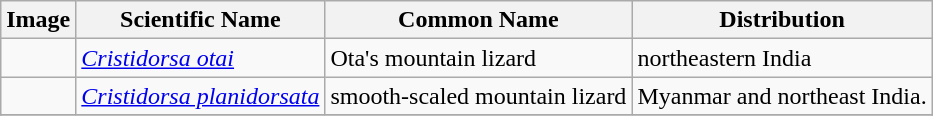<table class="wikitable">
<tr>
<th>Image</th>
<th>Scientific Name</th>
<th>Common Name</th>
<th>Distribution</th>
</tr>
<tr>
<td></td>
<td><em><a href='#'>Cristidorsa otai</a></em> </td>
<td>Ota's mountain lizard</td>
<td>northeastern India</td>
</tr>
<tr>
<td></td>
<td><em><a href='#'>Cristidorsa planidorsata</a></em> </td>
<td>smooth-scaled mountain lizard</td>
<td>Myanmar and northeast India.</td>
</tr>
<tr>
</tr>
</table>
